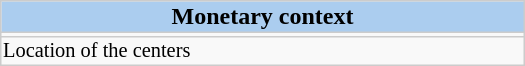<table width=350px style= "float:right; clear: right; border: 1px #cccccc solid; border-collapse: collapse; background: #f9f9f9; margin-left:10px;">
<tr>
<td style= "background: #ABCDEF; text-align:center; font-weight: bold; border: 1px #cccccc solid; ">Monetary context</td>
</tr>
<tr>
<td></td>
</tr>
<tr>
<td style= "font-size: 85%; border: 1px #cccccc solid; ">Location of the centers</td>
</tr>
</table>
